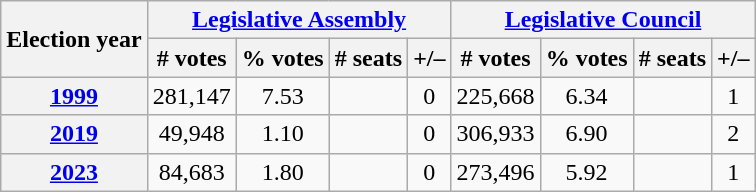<table class="wikitable sortable" style="text-align:center">
<tr>
<th rowspan="2">Election year</th>
<th colspan="4"><a href='#'>Legislative Assembly</a></th>
<th colspan="5"><a href='#'>Legislative Council</a></th>
</tr>
<tr>
<th># votes</th>
<th>% votes</th>
<th># seats</th>
<th>+/–</th>
<th># votes</th>
<th>% votes</th>
<th># seats</th>
<th>+/–</th>
</tr>
<tr>
<th><a href='#'>1999</a></th>
<td>281,147</td>
<td> 7.53</td>
<td></td>
<td> 0</td>
<td>225,668</td>
<td> 6.34</td>
<td></td>
<td> 1</td>
</tr>
<tr>
<th><a href='#'>2019</a></th>
<td>49,948</td>
<td> 1.10</td>
<td></td>
<td> 0</td>
<td>306,933</td>
<td> 6.90</td>
<td></td>
<td> 2</td>
</tr>
<tr>
<th><a href='#'>2023</a></th>
<td>84,683</td>
<td> 1.80</td>
<td></td>
<td> 0</td>
<td>273,496</td>
<td> 5.92</td>
<td></td>
<td> 1</td>
</tr>
</table>
